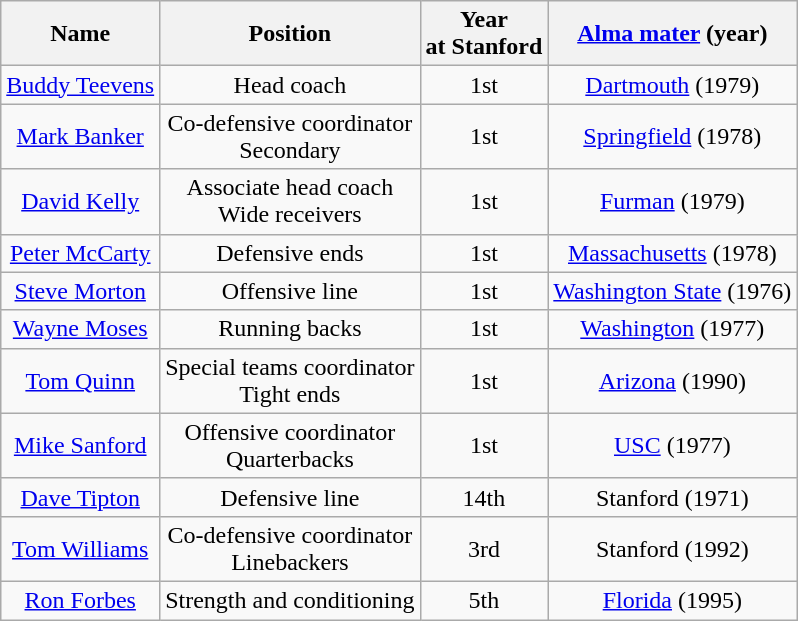<table class="wikitable">
<tr>
<th>Name</th>
<th>Position</th>
<th>Year<br>at Stanford</th>
<th><a href='#'>Alma mater</a> (year)</th>
</tr>
<tr align="center">
<td><a href='#'>Buddy Teevens</a></td>
<td>Head coach</td>
<td>1st</td>
<td><a href='#'>Dartmouth</a> (1979)</td>
</tr>
<tr align="center">
<td><a href='#'>Mark Banker</a></td>
<td>Co-defensive coordinator<br>Secondary</td>
<td>1st</td>
<td><a href='#'>Springfield</a> (1978)</td>
</tr>
<tr align="center">
<td><a href='#'>David Kelly</a></td>
<td>Associate head coach<br>Wide receivers</td>
<td>1st</td>
<td><a href='#'>Furman</a> (1979)</td>
</tr>
<tr align="center">
<td><a href='#'>Peter McCarty</a></td>
<td>Defensive ends</td>
<td>1st</td>
<td><a href='#'>Massachusetts</a> (1978)</td>
</tr>
<tr align="center">
<td><a href='#'>Steve Morton</a></td>
<td>Offensive line</td>
<td>1st</td>
<td><a href='#'>Washington State</a> (1976)</td>
</tr>
<tr align="center">
<td><a href='#'>Wayne Moses</a></td>
<td>Running backs</td>
<td>1st</td>
<td><a href='#'>Washington</a> (1977)</td>
</tr>
<tr align="center">
<td><a href='#'>Tom Quinn</a></td>
<td>Special teams coordinator<br>Tight ends</td>
<td>1st</td>
<td><a href='#'>Arizona</a> (1990)</td>
</tr>
<tr align="center">
<td><a href='#'>Mike Sanford</a></td>
<td>Offensive coordinator<br>Quarterbacks</td>
<td>1st</td>
<td><a href='#'>USC</a> (1977)</td>
</tr>
<tr align="center">
<td><a href='#'>Dave Tipton</a></td>
<td>Defensive line</td>
<td>14th</td>
<td>Stanford (1971)</td>
</tr>
<tr align="center">
<td><a href='#'>Tom Williams</a></td>
<td>Co-defensive coordinator<br>Linebackers</td>
<td>3rd</td>
<td>Stanford (1992)</td>
</tr>
<tr align="center">
<td><a href='#'>Ron Forbes</a></td>
<td>Strength and conditioning</td>
<td>5th</td>
<td><a href='#'>Florida</a> (1995)</td>
</tr>
</table>
